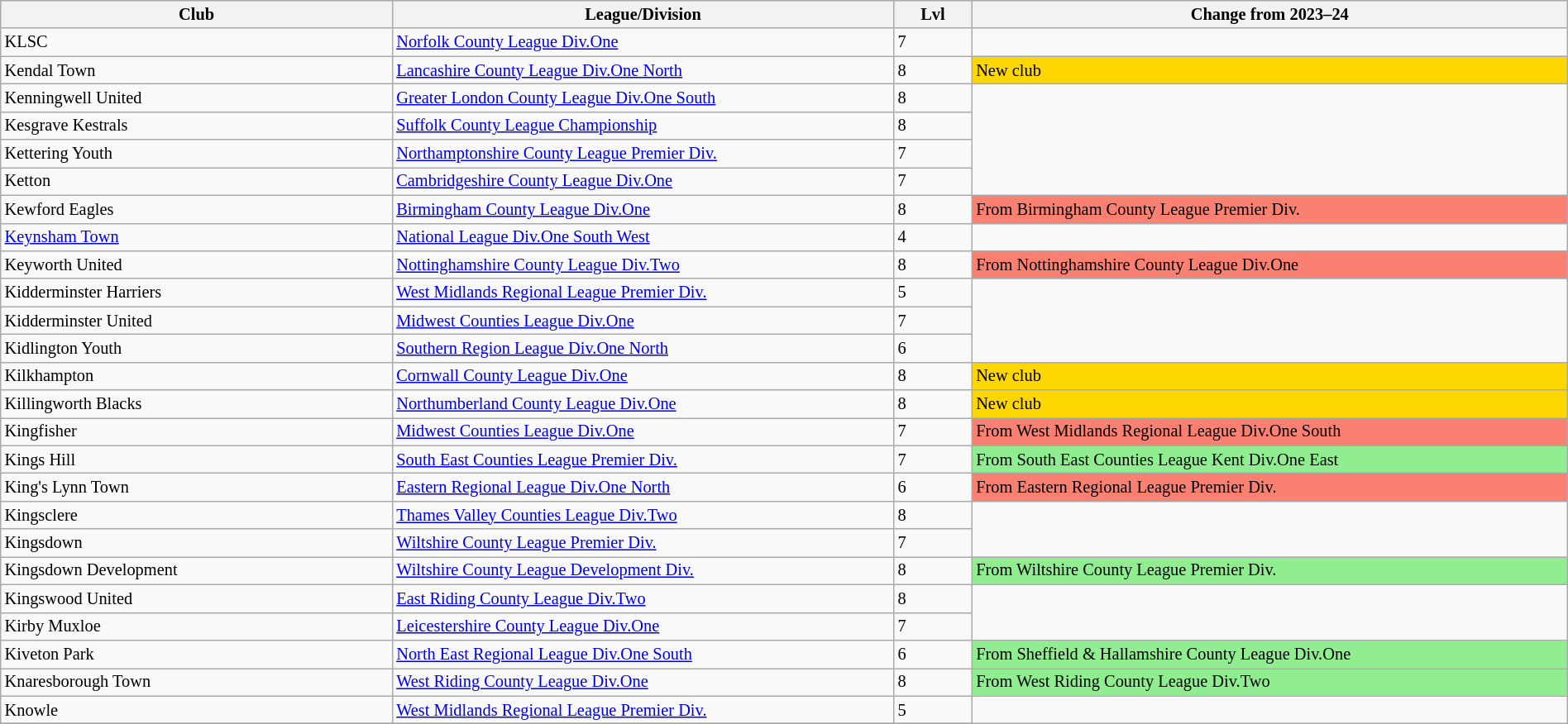<table class="wikitable sortable" width=100% style="font-size:85%">
<tr>
<th width=25%>Club</th>
<th width=32%>League/Division</th>
<th width=5%>Lvl</th>
<th width=38%>Change from 2023–24</th>
</tr>
<tr>
<td>KLSC</td>
<td><a href='#'>Norfolk County League Div.One</a></td>
<td>7</td>
</tr>
<tr>
<td>Kendal Town</td>
<td><a href='#'>Lancashire County League Div.One North</a></td>
<td>8</td>
<td style="background:gold">New club</td>
</tr>
<tr>
<td>Kenningwell United</td>
<td><a href='#'>Greater London County League Div.One South</a></td>
<td>8</td>
</tr>
<tr>
<td>Kesgrave Kestrals</td>
<td><a href='#'>Suffolk County League Championship</a></td>
<td>8</td>
</tr>
<tr>
<td>Kettering Youth</td>
<td><a href='#'>Northamptonshire County League Premier Div.</a></td>
<td>7</td>
</tr>
<tr>
<td>Ketton</td>
<td><a href='#'>Cambridgeshire County League Div.One</a></td>
<td>7</td>
</tr>
<tr>
<td>Kewford Eagles</td>
<td><a href='#'>Birmingham County League Div.One</a></td>
<td>8</td>
<td style="background:salmon">From Birmingham County League Premier Div.</td>
</tr>
<tr>
<td><a href='#'>Keynsham Town</a></td>
<td><a href='#'>National League Div.One South West</a></td>
<td>4</td>
</tr>
<tr>
<td>Keyworth United</td>
<td><a href='#'>Nottinghamshire County League Div.Two</a></td>
<td>8</td>
<td style="background:salmon">From Nottinghamshire County League Div.One</td>
</tr>
<tr>
<td>Kidderminster Harriers</td>
<td><a href='#'>West Midlands Regional League Premier Div.</a></td>
<td>5</td>
</tr>
<tr>
<td>Kidderminster United</td>
<td><a href='#'>Midwest Counties League Div.One</a></td>
<td>7</td>
</tr>
<tr>
<td>Kidlington Youth</td>
<td><a href='#'>Southern Region League Div.One North</a></td>
<td>6</td>
</tr>
<tr>
<td>Kilkhampton</td>
<td><a href='#'>Cornwall County League Div.One</a></td>
<td>8</td>
<td style="background:gold">New club</td>
</tr>
<tr>
<td>Killingworth Blacks</td>
<td><a href='#'>Northumberland County League Div.One</a></td>
<td>8</td>
<td style="background:gold">New club</td>
</tr>
<tr>
<td>Kingfisher</td>
<td><a href='#'>Midwest Counties League Div.One</a></td>
<td>7</td>
<td style="background:salmon">From West Midlands Regional League Div.One South</td>
</tr>
<tr>
<td>Kings Hill</td>
<td><a href='#'>South East Counties League Premier Div.</a></td>
<td>7</td>
<td style="background:lightgreen">From South East Counties League Kent Div.One East</td>
</tr>
<tr>
<td>King's Lynn Town</td>
<td><a href='#'>Eastern Regional League Div.One North</a></td>
<td>6</td>
<td style="background:salmon">From Eastern Regional League Premier Div.</td>
</tr>
<tr>
<td>Kingsclere</td>
<td><a href='#'>Thames Valley Counties League Div.Two</a></td>
<td>8</td>
</tr>
<tr>
<td>Kingsdown</td>
<td><a href='#'>Wiltshire County League Premier Div.</a></td>
<td>7</td>
</tr>
<tr>
<td>Kingsdown Development</td>
<td><a href='#'>Wiltshire County League Development Div.</a></td>
<td>8</td>
<td style="background:lightgreen">From Wiltshire County League Premier Div.</td>
</tr>
<tr>
<td>Kingswood United</td>
<td><a href='#'>East Riding County League Div.Two</a></td>
<td>8</td>
</tr>
<tr>
<td>Kirby Muxloe</td>
<td><a href='#'>Leicestershire County League Div.One</a></td>
<td>7</td>
</tr>
<tr>
<td>Kiveton Park</td>
<td><a href='#'>North East Regional League Div.One South</a></td>
<td>6</td>
<td style="background:lightgreen">From Sheffield & Hallamshire County League Div.One</td>
</tr>
<tr>
<td>Knaresborough Town</td>
<td><a href='#'>West Riding County League Div.One</a></td>
<td>8</td>
<td style="background:lightgreen">From West Riding County League Div.Two</td>
</tr>
<tr>
<td>Knowle</td>
<td><a href='#'>West Midlands Regional League Premier Div.</a></td>
<td>5</td>
</tr>
<tr>
</tr>
</table>
